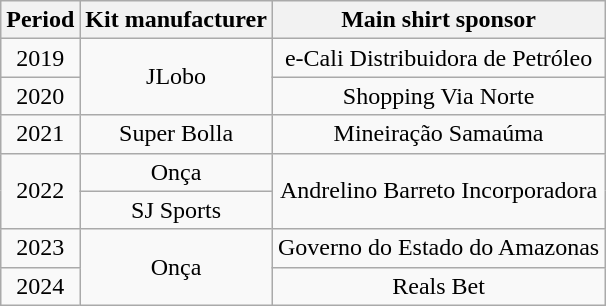<table class="wikitable" style="text-align: center">
<tr>
<th>Period</th>
<th>Kit manufacturer</th>
<th>Main shirt sponsor</th>
</tr>
<tr>
<td>2019</td>
<td rowspan="2">JLobo</td>
<td>e-Cali Distribuidora de Petróleo</td>
</tr>
<tr>
<td>2020</td>
<td>Shopping Via Norte</td>
</tr>
<tr>
<td>2021</td>
<td>Super Bolla</td>
<td>Mineiração Samaúma</td>
</tr>
<tr>
<td rowspan="2">2022</td>
<td>Onça </td>
<td rowspan="2">Andrelino Barreto Incorporadora</td>
</tr>
<tr>
<td>SJ Sports</td>
</tr>
<tr>
<td>2023</td>
<td rowspan="2">Onça </td>
<td>Governo do Estado do Amazonas</td>
</tr>
<tr>
<td>2024</td>
<td>Reals Bet</td>
</tr>
</table>
